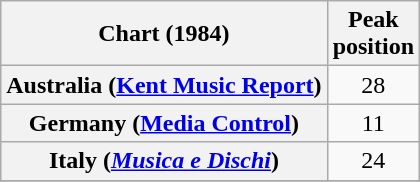<table class="wikitable sortable plainrowheaders" style="text-align:center">
<tr>
<th scope="col">Chart (1984)</th>
<th scope="col">Peak<br>position</th>
</tr>
<tr>
<th scope="row">Australia (<a href='#'>Kent Music Report</a>)</th>
<td style="text-align:center;">28</td>
</tr>
<tr>
<th scope="row">Germany (<a href='#'>Media Control</a>)</th>
<td align="center">11</td>
</tr>
<tr>
<th scope="row">Italy (<em><a href='#'>Musica e Dischi</a></em>)</th>
<td>24</td>
</tr>
<tr>
</tr>
<tr>
</tr>
<tr>
</tr>
<tr>
</tr>
<tr>
</tr>
<tr>
</tr>
</table>
